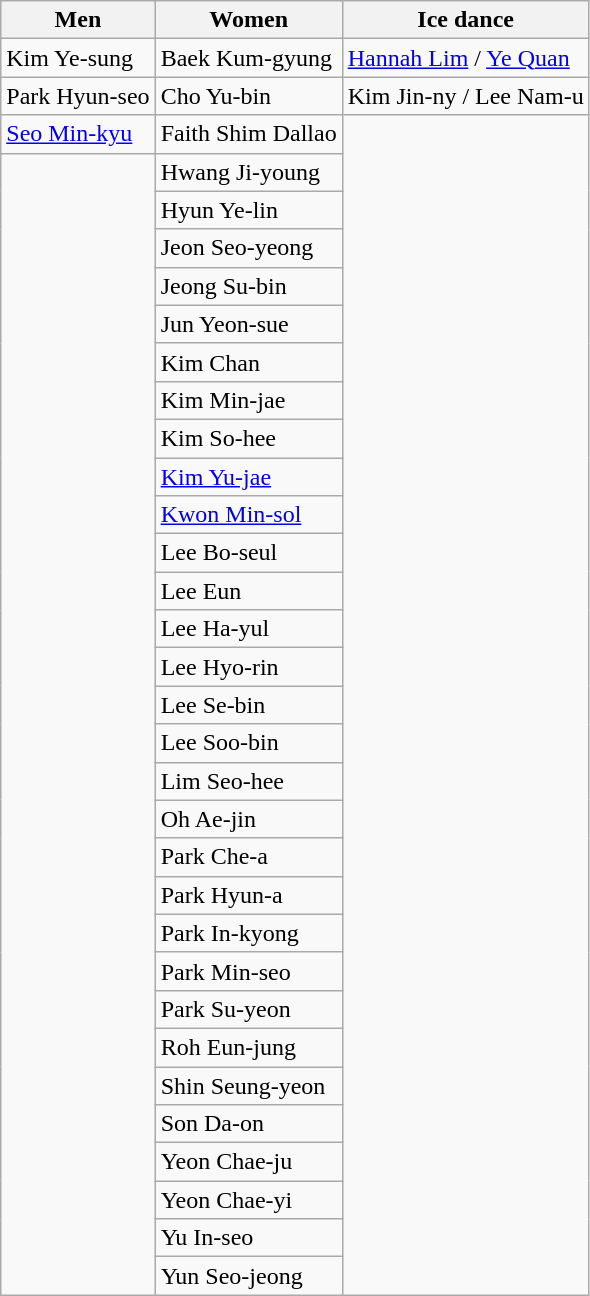<table class="wikitable">
<tr>
<th>Men</th>
<th>Women</th>
<th>Ice dance</th>
</tr>
<tr>
<td>Kim Ye-sung</td>
<td>Baek Kum-gyung</td>
<td><a href='#'>Hannah Lim</a> / <a href='#'>Ye Quan</a></td>
</tr>
<tr>
<td>Park Hyun-seo</td>
<td>Cho Yu-bin</td>
<td>Kim Jin-ny / Lee Nam-u</td>
</tr>
<tr>
<td><a href='#'>Seo Min-kyu</a></td>
<td>Faith Shim Dallao</td>
<td rowspan=31></td>
</tr>
<tr>
<td rowspan=30></td>
<td>Hwang Ji-young</td>
</tr>
<tr>
<td>Hyun Ye-lin</td>
</tr>
<tr>
<td>Jeon Seo-yeong</td>
</tr>
<tr>
<td>Jeong Su-bin</td>
</tr>
<tr>
<td>Jun Yeon-sue</td>
</tr>
<tr>
<td>Kim Chan</td>
</tr>
<tr>
<td>Kim Min-jae</td>
</tr>
<tr>
<td>Kim So-hee</td>
</tr>
<tr>
<td><a href='#'>Kim Yu-jae</a></td>
</tr>
<tr>
<td><a href='#'>Kwon Min-sol</a></td>
</tr>
<tr>
<td>Lee Bo-seul</td>
</tr>
<tr>
<td>Lee Eun</td>
</tr>
<tr>
<td>Lee Ha-yul</td>
</tr>
<tr>
<td>Lee Hyo-rin</td>
</tr>
<tr>
<td>Lee Se-bin</td>
</tr>
<tr>
<td>Lee Soo-bin</td>
</tr>
<tr>
<td>Lim Seo-hee</td>
</tr>
<tr>
<td>Oh Ae-jin</td>
</tr>
<tr>
<td>Park Che-a</td>
</tr>
<tr>
<td>Park Hyun-a</td>
</tr>
<tr>
<td>Park In-kyong</td>
</tr>
<tr>
<td>Park Min-seo</td>
</tr>
<tr>
<td>Park Su-yeon</td>
</tr>
<tr>
<td>Roh Eun-jung</td>
</tr>
<tr>
<td>Shin Seung-yeon</td>
</tr>
<tr>
<td>Son Da-on</td>
</tr>
<tr>
<td>Yeon Chae-ju</td>
</tr>
<tr>
<td>Yeon Chae-yi</td>
</tr>
<tr>
<td>Yu In-seo</td>
</tr>
<tr>
<td>Yun Seo-jeong</td>
</tr>
</table>
